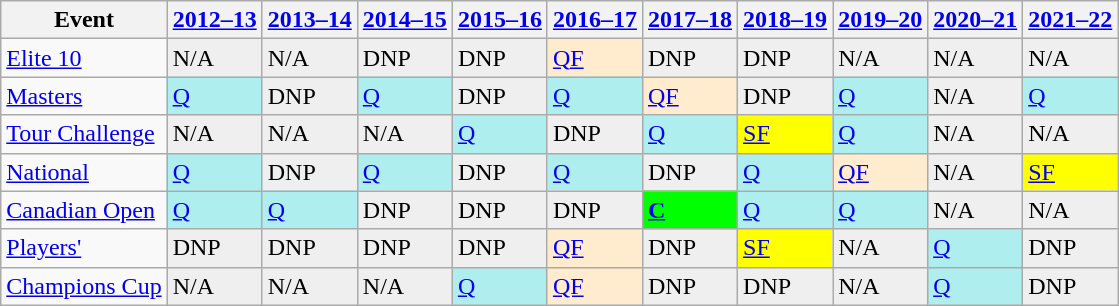<table class="wikitable">
<tr>
<th>Event</th>
<th><a href='#'>2012–13</a></th>
<th><a href='#'>2013–14</a></th>
<th><a href='#'>2014–15</a></th>
<th><a href='#'>2015–16</a></th>
<th><a href='#'>2016–17</a></th>
<th><a href='#'>2017–18</a></th>
<th><a href='#'>2018–19</a></th>
<th><a href='#'>2019–20</a></th>
<th><a href='#'>2020–21</a></th>
<th><a href='#'>2021–22</a></th>
</tr>
<tr>
<td><a href='#'>Elite 10</a></td>
<td style="background:#EFEFEF;">N/A</td>
<td style="background:#EFEFEF;">N/A</td>
<td style="background:#EFEFEF;">DNP</td>
<td style="background:#EFEFEF;">DNP</td>
<td style="background:#ffebcd;"><a href='#'>QF</a></td>
<td style="background:#EFEFEF;">DNP</td>
<td style="background:#EFEFEF;">DNP</td>
<td style="background:#EFEFEF;">N/A</td>
<td style="background:#EFEFEF;">N/A</td>
<td style="background:#EFEFEF;">N/A</td>
</tr>
<tr>
<td><a href='#'>Masters</a></td>
<td style="background:#afeeee;"><a href='#'>Q</a></td>
<td style="background:#EFEFEF;">DNP</td>
<td style="background:#afeeee;"><a href='#'>Q</a></td>
<td style="background:#EFEFEF;">DNP</td>
<td style="background:#afeeee;"><a href='#'>Q</a></td>
<td style="background:#ffebcd;"><a href='#'>QF</a></td>
<td style="background:#EFEFEF;">DNP</td>
<td style="background:#afeeee;"><a href='#'>Q</a></td>
<td style="background:#EFEFEF;">N/A</td>
<td style="background:#afeeee;"><a href='#'>Q</a></td>
</tr>
<tr>
<td><a href='#'>Tour Challenge</a></td>
<td style="background:#EFEFEF;">N/A</td>
<td style="background:#EFEFEF;">N/A</td>
<td style="background:#EFEFEF;">N/A</td>
<td style="background:#afeeee;"><a href='#'>Q</a></td>
<td style="background:#EFEFEF;">DNP</td>
<td style="background:#afeeee;"><a href='#'>Q</a></td>
<td style="background:yellow;"><a href='#'>SF</a></td>
<td style="background:#afeeee;"><a href='#'>Q</a></td>
<td style="background:#EFEFEF;">N/A</td>
<td style="background:#EFEFEF;">N/A</td>
</tr>
<tr>
<td><a href='#'>National</a></td>
<td style="background:#afeeee;"><a href='#'>Q</a></td>
<td style="background:#EFEFEF;">DNP</td>
<td style="background:#afeeee;"><a href='#'>Q</a></td>
<td style="background:#EFEFEF;">DNP</td>
<td style="background:#afeeee;"><a href='#'>Q</a></td>
<td style="background:#EFEFEF;">DNP</td>
<td style="background:#afeeee;"><a href='#'>Q</a></td>
<td style="background:#ffebcd;"><a href='#'>QF</a></td>
<td style="background:#EFEFEF;">N/A</td>
<td style="background:yellow;"><a href='#'>SF</a></td>
</tr>
<tr>
<td><a href='#'>Canadian Open</a></td>
<td style="background:#afeeee;"><a href='#'>Q</a></td>
<td style="background:#afeeee;"><a href='#'>Q</a></td>
<td style="background:#EFEFEF;">DNP</td>
<td style="background:#EFEFEF;">DNP</td>
<td style="background:#EFEFEF;">DNP</td>
<td style="background:#00FF00;"><strong><a href='#'>C</a></strong></td>
<td style="background:#afeeee;"><a href='#'>Q</a></td>
<td style="background:#afeeee;"><a href='#'>Q</a></td>
<td style="background:#EFEFEF;">N/A</td>
<td style="background:#EFEFEF;">N/A</td>
</tr>
<tr>
<td><a href='#'>Players'</a></td>
<td style="background:#EFEFEF;">DNP</td>
<td style="background:#EFEFEF;">DNP</td>
<td style="background:#EFEFEF;">DNP</td>
<td style="background:#EFEFEF;">DNP</td>
<td style="background:#ffebcd;"><a href='#'>QF</a></td>
<td style="background:#EFEFEF;">DNP</td>
<td style="background:yellow;"><a href='#'>SF</a></td>
<td style="background:#EFEFEF;">N/A</td>
<td style="background:#afeeee;"><a href='#'>Q</a></td>
<td style="background:#EFEFEF;">DNP</td>
</tr>
<tr>
<td><a href='#'>Champions Cup</a></td>
<td style="background:#EFEFEF;">N/A</td>
<td style="background:#EFEFEF;">N/A</td>
<td style="background:#EFEFEF;">N/A</td>
<td style="background:#afeeee;"><a href='#'>Q</a></td>
<td style="background:#ffebcd;"><a href='#'>QF</a></td>
<td style="background:#EFEFEF;">DNP</td>
<td style="background:#EFEFEF;">DNP</td>
<td style="background:#EFEFEF;">N/A</td>
<td style="background:#afeeee;"><a href='#'>Q</a></td>
<td style="background:#EFEFEF;">DNP</td>
</tr>
</table>
